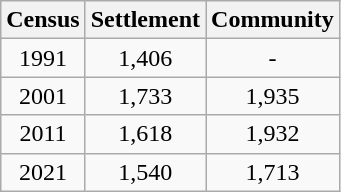<table class="wikitable" style="text-align:center">
<tr>
<th>Census</th>
<th>Settlement</th>
<th>Community</th>
</tr>
<tr>
<td>1991</td>
<td>1,406</td>
<td>-</td>
</tr>
<tr>
<td>2001</td>
<td>1,733</td>
<td>1,935</td>
</tr>
<tr>
<td>2011</td>
<td>1,618</td>
<td>1,932</td>
</tr>
<tr>
<td>2021</td>
<td>1,540</td>
<td>1,713</td>
</tr>
</table>
